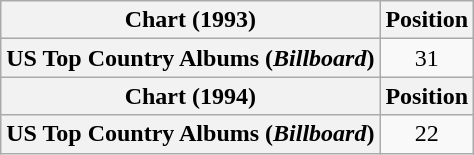<table class="wikitable plainrowheaders" style="text-align:center">
<tr>
<th scope="col">Chart (1993)</th>
<th scope="col">Position</th>
</tr>
<tr>
<th scope="row">US Top Country Albums (<em>Billboard</em>)</th>
<td>31</td>
</tr>
<tr>
<th scope="col">Chart (1994)</th>
<th scope="col">Position</th>
</tr>
<tr>
<th scope="row">US Top Country Albums (<em>Billboard</em>)</th>
<td>22</td>
</tr>
</table>
